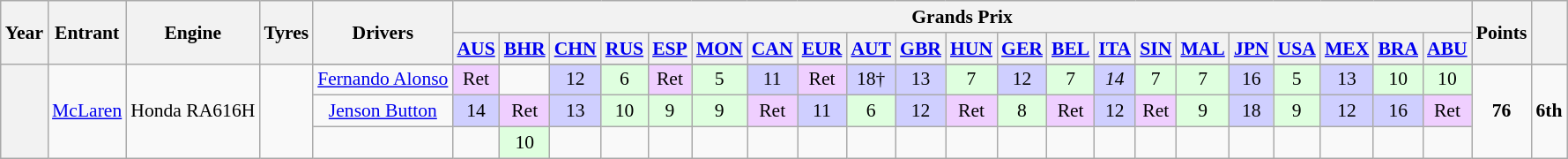<table class="wikitable" style="text-align:center; font-size:90%">
<tr>
<th rowspan="2">Year</th>
<th rowspan="2">Entrant</th>
<th rowspan="2">Engine</th>
<th rowspan="2">Tyres</th>
<th rowspan="2">Drivers</th>
<th colspan="21">Grands Prix</th>
<th rowspan="2">Points</th>
<th rowspan="2"></th>
</tr>
<tr>
<th><a href='#'>AUS</a></th>
<th><a href='#'>BHR</a></th>
<th><a href='#'>CHN</a></th>
<th><a href='#'>RUS</a></th>
<th><a href='#'>ESP</a></th>
<th><a href='#'>MON</a></th>
<th><a href='#'>CAN</a></th>
<th><a href='#'>EUR</a></th>
<th><a href='#'>AUT</a></th>
<th><a href='#'>GBR</a></th>
<th><a href='#'>HUN</a></th>
<th><a href='#'>GER</a></th>
<th><a href='#'>BEL</a></th>
<th><a href='#'>ITA</a></th>
<th><a href='#'>SIN</a></th>
<th><a href='#'>MAL</a></th>
<th><a href='#'>JPN</a></th>
<th><a href='#'>USA</a></th>
<th><a href='#'>MEX</a></th>
<th><a href='#'>BRA</a></th>
<th><a href='#'>ABU</a></th>
</tr>
<tr>
<th rowspan="4"></th>
<td rowspan="4"><a href='#'>McLaren</a></td>
<td rowspan="4">Honda RA616H</td>
<td rowspan="4"></td>
</tr>
<tr>
<td style="text-align:center;"><a href='#'>Fernando Alonso</a></td>
<td style="background:#efcfff;">Ret</td>
<td></td>
<td style="background:#cfcfff;">12</td>
<td style="background:#dfffdf;">6</td>
<td style="background:#efcfff;">Ret</td>
<td style="background:#dfffdf;">5</td>
<td style="background:#cfcfff;">11</td>
<td style="background:#efcfff;">Ret</td>
<td style="background:#cfcfff;">18†</td>
<td style="background:#cfcfff;">13</td>
<td style="background:#dfffdf;">7</td>
<td style="background:#cfcfff;">12</td>
<td style="background:#dfffdf;">7</td>
<td style="background:#cfcfff;"><em>14</em></td>
<td style="background:#dfffdf;">7</td>
<td style="background:#dfffdf;">7</td>
<td style="background:#cfcfff;">16</td>
<td style="background:#dfffdf;">5</td>
<td style="background:#cfcfff;">13</td>
<td style="background:#dfffdf;">10</td>
<td style="background:#dfffdf;">10</td>
<td rowspan="3"><strong>76</strong></td>
<td rowspan="3"><strong>6th</strong></td>
</tr>
<tr>
<td style="text-align:center;"><a href='#'>Jenson Button</a></td>
<td style="background:#cfcfff;">14</td>
<td style="background:#efcfff;">Ret</td>
<td style="background:#cfcfff;">13</td>
<td style="background:#dfffdf;">10</td>
<td style="background:#dfffdf;">9</td>
<td style="background:#dfffdf;">9</td>
<td style="background:#efcfff;">Ret</td>
<td style="background:#cfcfff;">11</td>
<td style="background:#dfffdf;">6</td>
<td style="background:#cfcfff;">12</td>
<td style="background:#efcfff;">Ret</td>
<td style="background:#dfffdf;">8</td>
<td style="background:#efcfff;">Ret</td>
<td style="background:#cfcfff;">12</td>
<td style="background:#efcfff;">Ret</td>
<td style="background:#dfffdf;">9</td>
<td style="background:#cfcfff;">18</td>
<td style="background:#dfffdf;">9</td>
<td style="background:#cfcfff;">12</td>
<td style="background:#cfcfff;">16</td>
<td style="background:#efcfff;">Ret</td>
</tr>
<tr>
<td style="text-align:center;"></td>
<td></td>
<td style="background:#dfffdf;">10</td>
<td></td>
<td></td>
<td></td>
<td></td>
<td></td>
<td></td>
<td></td>
<td></td>
<td></td>
<td></td>
<td></td>
<td></td>
<td></td>
<td></td>
<td></td>
<td></td>
<td></td>
<td></td>
<td></td>
</tr>
</table>
